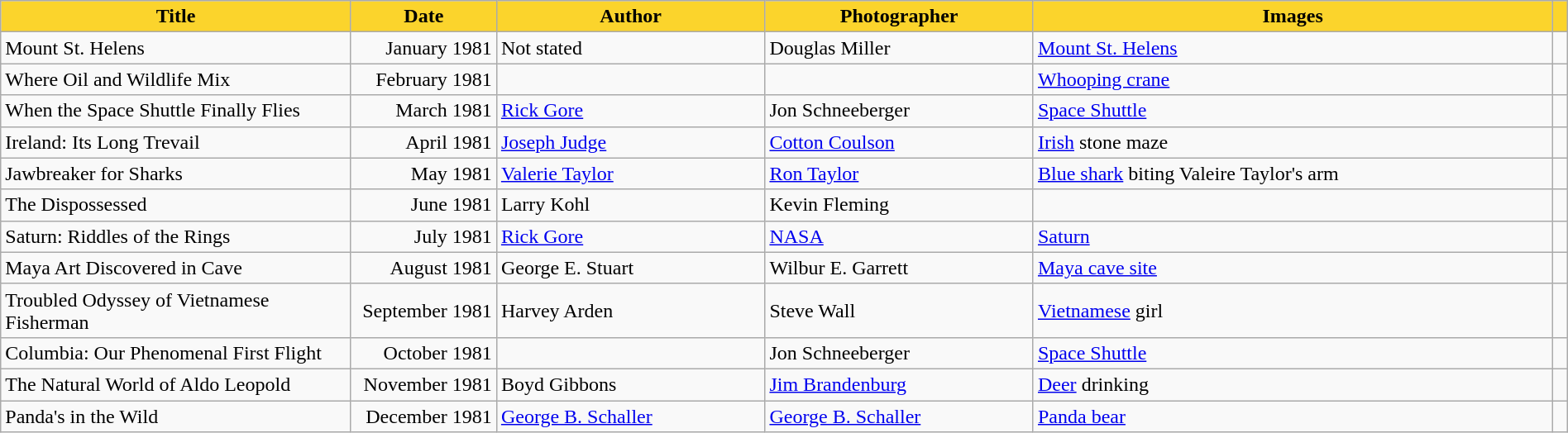<table class="wikitable" style="width:100%">
<tr>
<th scope="col" style="background-color:#fbd42c;" width=275px>Title</th>
<th scope="col" style="background-color:#fbd42c;" width=110>Date</th>
<th scope="col" style="background-color:#fbd42c;">Author</th>
<th scope="col" style="background-color:#fbd42c;">Photographer</th>
<th scope="col" style="background-color:#fbd42c;">Images</th>
<th scope="col" ! style="background-color:#fbd42c;"></th>
</tr>
<tr>
<td scope="row">Mount St. Helens</td>
<td style="text-align:right;">January 1981</td>
<td>Not stated</td>
<td>Douglas Miller</td>
<td><a href='#'>Mount St. Helens</a></td>
<td></td>
</tr>
<tr>
<td scope="row">Where Oil and Wildlife Mix</td>
<td style="text-align:right;">February 1981</td>
<td></td>
<td></td>
<td><a href='#'>Whooping crane</a></td>
<td></td>
</tr>
<tr>
<td scope="row">When the Space Shuttle Finally Flies</td>
<td style="text-align:right;">March 1981</td>
<td><a href='#'>Rick Gore</a></td>
<td>Jon Schneeberger</td>
<td><a href='#'>Space Shuttle</a></td>
<td></td>
</tr>
<tr>
<td scope="row">Ireland: Its Long Trevail</td>
<td style="text-align:right;">April 1981</td>
<td><a href='#'>Joseph Judge</a></td>
<td><a href='#'>Cotton Coulson</a></td>
<td><a href='#'>Irish</a> stone maze</td>
<td></td>
</tr>
<tr>
<td scope="row">Jawbreaker for Sharks</td>
<td style="text-align:right;">May 1981</td>
<td><a href='#'>Valerie Taylor</a></td>
<td><a href='#'>Ron Taylor</a></td>
<td><a href='#'>Blue shark</a> biting Valeire Taylor's arm</td>
<td></td>
</tr>
<tr>
<td scope="row">The Dispossessed</td>
<td style="text-align:right;">June 1981</td>
<td>Larry Kohl</td>
<td>Kevin Fleming</td>
<td></td>
<td></td>
</tr>
<tr>
<td scope="row">Saturn: Riddles of the Rings</td>
<td style="text-align:right;">July 1981</td>
<td><a href='#'>Rick Gore</a></td>
<td><a href='#'>NASA</a></td>
<td><a href='#'>Saturn</a></td>
<td></td>
</tr>
<tr>
<td scope="row">Maya Art Discovered in Cave</td>
<td style="text-align:right;">August 1981</td>
<td>George E. Stuart</td>
<td>Wilbur E. Garrett</td>
<td><a href='#'>Maya cave site</a></td>
<td></td>
</tr>
<tr>
<td scope="row">Troubled Odyssey of Vietnamese Fisherman</td>
<td style="text-align:right;">September 1981</td>
<td>Harvey Arden</td>
<td>Steve Wall</td>
<td><a href='#'>Vietnamese</a> girl</td>
<td></td>
</tr>
<tr>
<td scope="row">Columbia: Our Phenomenal First Flight</td>
<td style="text-align:right;">October 1981</td>
<td></td>
<td scope="row">Jon Schneeberger</td>
<td><a href='#'>Space Shuttle</a></td>
<td></td>
</tr>
<tr>
<td scope="row">The Natural World of Aldo Leopold</td>
<td style="text-align:right;">November 1981</td>
<td>Boyd Gibbons</td>
<td><a href='#'>Jim Brandenburg</a></td>
<td><a href='#'>Deer</a> drinking</td>
<td></td>
</tr>
<tr>
<td scope="row">Panda's in the Wild</td>
<td style="text-align:right;">December 1981</td>
<td><a href='#'>George B. Schaller</a></td>
<td><a href='#'>George B. Schaller</a></td>
<td><a href='#'>Panda bear</a></td>
<td></td>
</tr>
</table>
